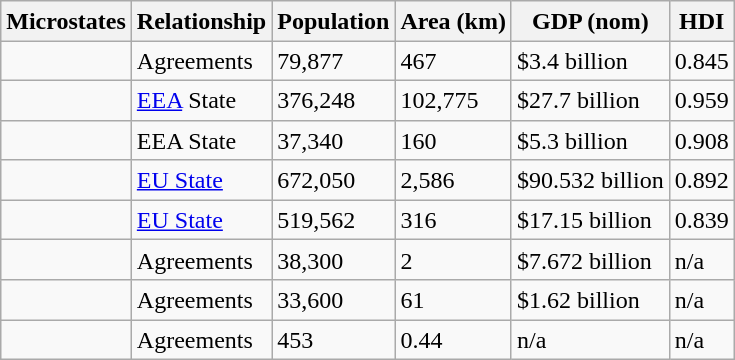<table class="wikitable sortable" style="line-height:1.2">
<tr valign="bottom">
<th>Microstates</th>
<th>Relationship</th>
<th>Population</th>
<th>Area (km)</th>
<th>GDP (nom)</th>
<th>HDI</th>
</tr>
<tr>
<td></td>
<td>Agreements</td>
<td>79,877</td>
<td>467</td>
<td>$3.4 billion</td>
<td>0.845</td>
</tr>
<tr>
<td></td>
<td><a href='#'>EEA</a> State</td>
<td>376,248</td>
<td>102,775</td>
<td>$27.7 billion</td>
<td>0.959</td>
</tr>
<tr>
<td></td>
<td>EEA State</td>
<td>37,340</td>
<td>160</td>
<td>$5.3 billion</td>
<td>0.908</td>
</tr>
<tr>
<td></td>
<td><a href='#'>EU State</a></td>
<td>672,050</td>
<td>2,586</td>
<td>$90.532 billion</td>
<td>0.892</td>
</tr>
<tr>
<td></td>
<td><a href='#'>EU State</a></td>
<td>519,562</td>
<td>316</td>
<td>$17.15 billion</td>
<td>0.839</td>
</tr>
<tr>
<td></td>
<td>Agreements</td>
<td>38,300</td>
<td>2</td>
<td>$7.672 billion</td>
<td>n/a</td>
</tr>
<tr>
<td></td>
<td>Agreements</td>
<td>33,600</td>
<td>61</td>
<td>$1.62 billion</td>
<td>n/a</td>
</tr>
<tr>
<td></td>
<td>Agreements</td>
<td>453</td>
<td>0.44</td>
<td>n/a</td>
<td>n/a</td>
</tr>
</table>
